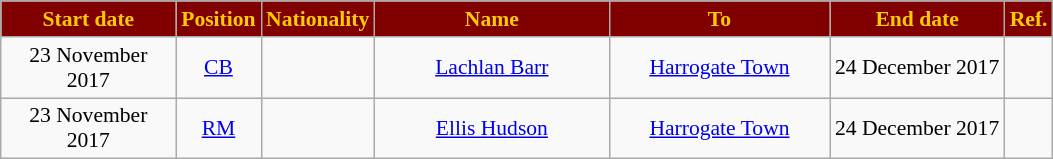<table class="wikitable"  style="text-align:center; font-size:90%; ">
<tr>
<th style="background:#800000; color:#FFCC00; width:110px;">Start date</th>
<th style="background:#800000; color:#FFCC00; width:50px;">Position</th>
<th style="background:#800000; color:#FFCC00; width:50px;">Nationality</th>
<th style="background:#800000; color:#FFCC00; width:150px;">Name</th>
<th style="background:#800000; color:#FFCC00; width:140px;">To</th>
<th style="background:#800000; color:#FFCC00; width:110px;">End date</th>
<th style="background:#800000; color:#FFCC00; width:25px;">Ref.</th>
</tr>
<tr>
<td>23 November 2017</td>
<td><a href='#'>CB</a></td>
<td></td>
<td><a href='#'>Lachlan Barr</a></td>
<td><a href='#'>Harrogate Town</a></td>
<td>24 December 2017</td>
<td></td>
</tr>
<tr>
<td>23 November 2017</td>
<td><a href='#'>RM</a></td>
<td></td>
<td><a href='#'>Ellis Hudson</a></td>
<td><a href='#'>Harrogate Town</a></td>
<td>24 December 2017</td>
<td></td>
</tr>
</table>
